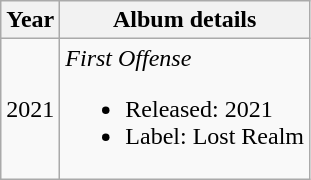<table class="wikitable">
<tr>
<th>Year</th>
<th>Album details</th>
</tr>
<tr>
<td>2021</td>
<td><em>First Offense</em><br><ul><li>Released: 2021</li><li>Label: Lost Realm</li></ul></td>
</tr>
</table>
